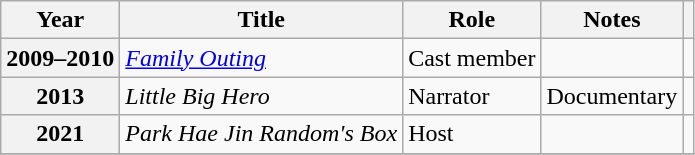<table class="wikitable plainrowheaders sortable">
<tr>
<th scope="col">Year</th>
<th scope="col">Title</th>
<th scope="col">Role</th>
<th scope="col">Notes</th>
<th scope="col" class="unsortable"></th>
</tr>
<tr>
<th scope="row">2009–2010</th>
<td><em><a href='#'>Family Outing</a></em></td>
<td>Cast member</td>
<td></td>
<td style="text-align:center"></td>
</tr>
<tr>
<th scope="row">2013</th>
<td><em>Little Big Hero</em></td>
<td>Narrator</td>
<td>Documentary</td>
<td style="text-align:center"></td>
</tr>
<tr>
<th scope="row">2021</th>
<td><em>Park Hae Jin Random's Box</em></td>
<td>Host</td>
<td></td>
<td style="text-align:center"></td>
</tr>
<tr Fruit of Love>
</tr>
</table>
